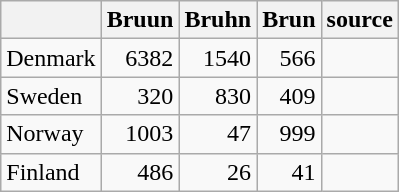<table class="wikitable sortable">
<tr>
<th></th>
<th>Bruun</th>
<th>Bruhn</th>
<th>Brun</th>
<th>source</th>
</tr>
<tr>
<td>Denmark</td>
<td align="right">6382</td>
<td align="right">1540</td>
<td align="right">566</td>
<td></td>
</tr>
<tr>
<td>Sweden</td>
<td align="right">320</td>
<td align="right">830</td>
<td align="right">409</td>
<td></td>
</tr>
<tr>
<td>Norway</td>
<td align="right">1003</td>
<td align="right">47</td>
<td align="right">999</td>
<td></td>
</tr>
<tr>
<td>Finland</td>
<td align="right">486</td>
<td align="right">26</td>
<td align="right">41</td>
<td></td>
</tr>
</table>
